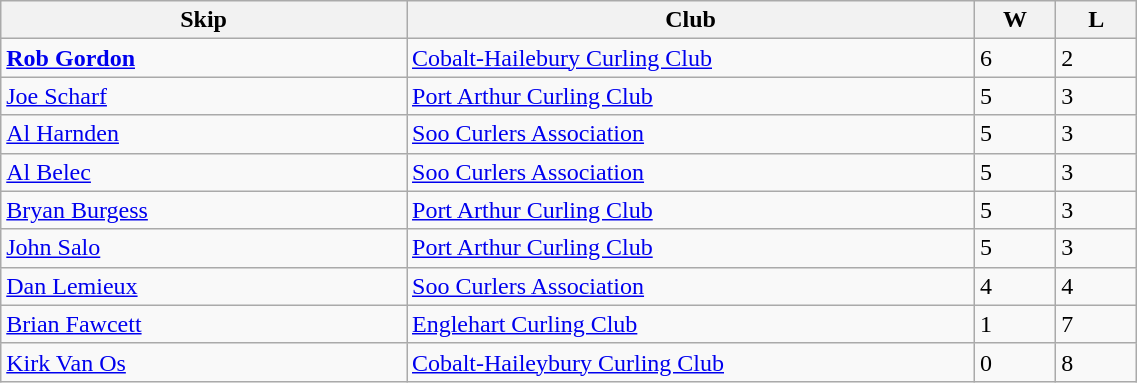<table class="wikitable" width=60%>
<tr>
<th width=25%>Skip</th>
<th width=35%>Club</th>
<th width=5%>W</th>
<th width=5%>L</th>
</tr>
<tr>
<td><strong><a href='#'>Rob Gordon</a></strong></td>
<td><a href='#'>Cobalt-Hailebury Curling Club</a></td>
<td>6</td>
<td>2</td>
</tr>
<tr>
<td><a href='#'>Joe Scharf</a></td>
<td><a href='#'>Port Arthur Curling Club</a></td>
<td>5</td>
<td>3</td>
</tr>
<tr>
<td><a href='#'>Al Harnden</a></td>
<td><a href='#'>Soo Curlers Association</a></td>
<td>5</td>
<td>3</td>
</tr>
<tr>
<td><a href='#'>Al Belec</a></td>
<td><a href='#'>Soo Curlers Association</a></td>
<td>5</td>
<td>3</td>
</tr>
<tr>
<td><a href='#'>Bryan Burgess</a></td>
<td><a href='#'>Port Arthur Curling Club</a></td>
<td>5</td>
<td>3</td>
</tr>
<tr>
<td><a href='#'>John Salo</a></td>
<td><a href='#'>Port Arthur Curling Club</a></td>
<td>5</td>
<td>3</td>
</tr>
<tr>
<td><a href='#'>Dan Lemieux</a></td>
<td><a href='#'>Soo Curlers Association</a></td>
<td>4</td>
<td>4</td>
</tr>
<tr>
<td><a href='#'>Brian Fawcett</a></td>
<td><a href='#'>Englehart Curling Club</a></td>
<td>1</td>
<td>7</td>
</tr>
<tr>
<td><a href='#'>Kirk Van Os</a></td>
<td><a href='#'>Cobalt-Haileybury Curling Club</a></td>
<td>0</td>
<td>8</td>
</tr>
</table>
